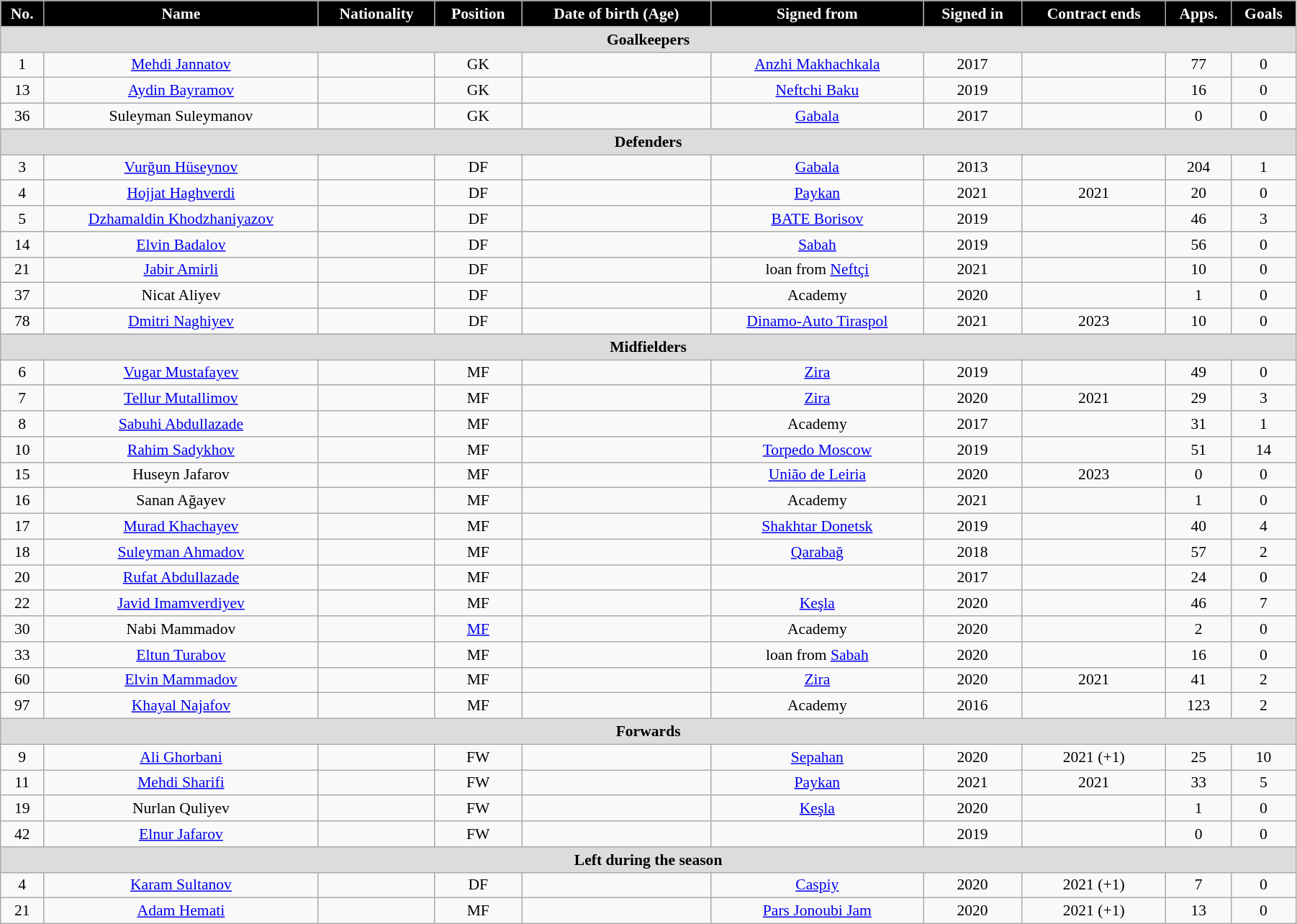<table class="wikitable"  style="text-align:center; font-size:90%; width:95%;">
<tr>
<th style="background:#000000; color:#FFFFFF; text-align:center;">No.</th>
<th style="background:#000000; color:#FFFFFF; text-align:center;">Name</th>
<th style="background:#000000; color:#FFFFFF; text-align:center;">Nationality</th>
<th style="background:#000000; color:#FFFFFF; text-align:center;">Position</th>
<th style="background:#000000; color:#FFFFFF; text-align:center;">Date of birth (Age)</th>
<th style="background:#000000; color:#FFFFFF; text-align:center;">Signed from</th>
<th style="background:#000000; color:#FFFFFF; text-align:center;">Signed in</th>
<th style="background:#000000; color:#FFFFFF; text-align:center;">Contract ends</th>
<th style="background:#000000; color:#FFFFFF; text-align:center;">Apps.</th>
<th style="background:#000000; color:#FFFFFF; text-align:center;">Goals</th>
</tr>
<tr>
<th colspan="11"  style="background:#dcdcdc; text-align:center;">Goalkeepers</th>
</tr>
<tr>
<td>1</td>
<td><a href='#'>Mehdi Jannatov</a></td>
<td></td>
<td>GK</td>
<td></td>
<td><a href='#'>Anzhi Makhachkala</a></td>
<td>2017</td>
<td></td>
<td>77</td>
<td>0</td>
</tr>
<tr>
<td>13</td>
<td><a href='#'>Aydin Bayramov</a></td>
<td></td>
<td>GK</td>
<td></td>
<td><a href='#'>Neftchi Baku</a></td>
<td>2019</td>
<td></td>
<td>16</td>
<td>0</td>
</tr>
<tr>
<td>36</td>
<td>Suleyman Suleymanov</td>
<td></td>
<td>GK</td>
<td></td>
<td><a href='#'>Gabala</a></td>
<td>2017</td>
<td></td>
<td>0</td>
<td>0</td>
</tr>
<tr>
<th colspan="11"  style="background:#dcdcdc; text-align:center;">Defenders</th>
</tr>
<tr>
<td>3</td>
<td><a href='#'>Vurğun Hüseynov</a></td>
<td></td>
<td>DF</td>
<td></td>
<td><a href='#'>Gabala</a></td>
<td>2013</td>
<td></td>
<td>204</td>
<td>1</td>
</tr>
<tr>
<td>4</td>
<td><a href='#'>Hojjat Haghverdi</a></td>
<td></td>
<td>DF</td>
<td></td>
<td><a href='#'>Paykan</a></td>
<td>2021</td>
<td>2021</td>
<td>20</td>
<td>0</td>
</tr>
<tr>
<td>5</td>
<td><a href='#'>Dzhamaldin Khodzhaniyazov</a></td>
<td></td>
<td>DF</td>
<td></td>
<td><a href='#'>BATE Borisov</a></td>
<td>2019</td>
<td></td>
<td>46</td>
<td>3</td>
</tr>
<tr>
<td>14</td>
<td><a href='#'>Elvin Badalov</a></td>
<td></td>
<td>DF</td>
<td></td>
<td><a href='#'>Sabah</a></td>
<td>2019</td>
<td></td>
<td>56</td>
<td>0</td>
</tr>
<tr>
<td>21</td>
<td><a href='#'>Jabir Amirli</a></td>
<td></td>
<td>DF</td>
<td></td>
<td>loan from <a href='#'>Neftçi</a></td>
<td>2021</td>
<td></td>
<td>10</td>
<td>0</td>
</tr>
<tr>
<td>37</td>
<td>Nicat Aliyev</td>
<td></td>
<td>DF</td>
<td></td>
<td>Academy</td>
<td>2020</td>
<td></td>
<td>1</td>
<td>0</td>
</tr>
<tr>
<td>78</td>
<td><a href='#'>Dmitri Naghiyev</a></td>
<td></td>
<td>DF</td>
<td></td>
<td><a href='#'>Dinamo-Auto Tiraspol</a></td>
<td>2021</td>
<td>2023</td>
<td>10</td>
<td>0</td>
</tr>
<tr>
<th colspan="11"  style="background:#dcdcdc; text-align:center;">Midfielders</th>
</tr>
<tr>
<td>6</td>
<td><a href='#'>Vugar Mustafayev</a></td>
<td></td>
<td>MF</td>
<td></td>
<td><a href='#'>Zira</a></td>
<td>2019</td>
<td></td>
<td>49</td>
<td>0</td>
</tr>
<tr>
<td>7</td>
<td><a href='#'>Tellur Mutallimov</a></td>
<td></td>
<td>MF</td>
<td></td>
<td><a href='#'>Zira</a></td>
<td>2020</td>
<td>2021</td>
<td>29</td>
<td>3</td>
</tr>
<tr>
<td>8</td>
<td><a href='#'>Sabuhi Abdullazade</a></td>
<td></td>
<td>MF</td>
<td></td>
<td>Academy</td>
<td>2017</td>
<td></td>
<td>31</td>
<td>1</td>
</tr>
<tr>
<td>10</td>
<td><a href='#'>Rahim Sadykhov</a></td>
<td></td>
<td>MF</td>
<td></td>
<td><a href='#'>Torpedo Moscow</a></td>
<td>2019</td>
<td></td>
<td>51</td>
<td>14</td>
</tr>
<tr>
<td>15</td>
<td>Huseyn Jafarov</td>
<td></td>
<td>MF</td>
<td></td>
<td><a href='#'>União de Leiria</a></td>
<td>2020</td>
<td>2023</td>
<td>0</td>
<td>0</td>
</tr>
<tr>
<td>16</td>
<td>Sanan Ağayev</td>
<td></td>
<td>MF</td>
<td></td>
<td>Academy</td>
<td>2021</td>
<td></td>
<td>1</td>
<td>0</td>
</tr>
<tr>
<td>17</td>
<td><a href='#'>Murad Khachayev</a></td>
<td></td>
<td>MF</td>
<td></td>
<td><a href='#'>Shakhtar Donetsk</a></td>
<td>2019</td>
<td></td>
<td>40</td>
<td>4</td>
</tr>
<tr>
<td>18</td>
<td><a href='#'>Suleyman Ahmadov</a></td>
<td></td>
<td>MF</td>
<td></td>
<td><a href='#'>Qarabağ</a></td>
<td>2018</td>
<td></td>
<td>57</td>
<td>2</td>
</tr>
<tr>
<td>20</td>
<td><a href='#'>Rufat Abdullazade</a></td>
<td></td>
<td>MF</td>
<td></td>
<td></td>
<td>2017</td>
<td></td>
<td>24</td>
<td>0</td>
</tr>
<tr>
<td>22</td>
<td><a href='#'>Javid Imamverdiyev</a></td>
<td></td>
<td>MF</td>
<td></td>
<td><a href='#'>Keşla</a></td>
<td>2020</td>
<td></td>
<td>46</td>
<td>7</td>
</tr>
<tr>
<td>30</td>
<td>Nabi Mammadov</td>
<td></td>
<td><a href='#'>MF</a></td>
<td></td>
<td>Academy</td>
<td>2020</td>
<td></td>
<td>2</td>
<td>0</td>
</tr>
<tr>
<td>33</td>
<td><a href='#'>Eltun Turabov</a></td>
<td></td>
<td>MF</td>
<td></td>
<td>loan from <a href='#'>Sabah</a></td>
<td>2020</td>
<td></td>
<td>16</td>
<td>0</td>
</tr>
<tr>
<td>60</td>
<td><a href='#'>Elvin Mammadov</a></td>
<td></td>
<td>MF</td>
<td></td>
<td><a href='#'>Zira</a></td>
<td>2020</td>
<td>2021</td>
<td>41</td>
<td>2</td>
</tr>
<tr>
<td>97</td>
<td><a href='#'>Khayal Najafov</a></td>
<td></td>
<td>MF</td>
<td></td>
<td>Academy</td>
<td>2016</td>
<td></td>
<td>123</td>
<td>2</td>
</tr>
<tr>
<th colspan="11"  style="background:#dcdcdc; text-align:center;">Forwards</th>
</tr>
<tr>
<td>9</td>
<td><a href='#'>Ali Ghorbani</a></td>
<td></td>
<td>FW</td>
<td></td>
<td><a href='#'>Sepahan</a></td>
<td>2020</td>
<td>2021 (+1)</td>
<td>25</td>
<td>10</td>
</tr>
<tr>
<td>11</td>
<td><a href='#'>Mehdi Sharifi</a></td>
<td></td>
<td>FW</td>
<td></td>
<td><a href='#'>Paykan</a></td>
<td>2021</td>
<td>2021</td>
<td>33</td>
<td>5</td>
</tr>
<tr>
<td>19</td>
<td>Nurlan Quliyev</td>
<td></td>
<td>FW</td>
<td></td>
<td><a href='#'>Keşla</a></td>
<td>2020</td>
<td></td>
<td>1</td>
<td>0</td>
</tr>
<tr>
<td>42</td>
<td><a href='#'>Elnur Jafarov</a></td>
<td></td>
<td>FW</td>
<td></td>
<td></td>
<td>2019</td>
<td></td>
<td>0</td>
<td>0</td>
</tr>
<tr>
<th colspan="11"  style="background:#dcdcdc; text-align:center;">Left during the season</th>
</tr>
<tr>
<td>4</td>
<td><a href='#'>Karam Sultanov</a></td>
<td></td>
<td>DF</td>
<td></td>
<td><a href='#'>Caspiy</a></td>
<td>2020</td>
<td>2021 (+1)</td>
<td>7</td>
<td>0</td>
</tr>
<tr>
<td>21</td>
<td><a href='#'>Adam Hemati</a></td>
<td></td>
<td>MF</td>
<td></td>
<td><a href='#'>Pars Jonoubi Jam</a></td>
<td>2020</td>
<td>2021 (+1)</td>
<td>13</td>
<td>0</td>
</tr>
</table>
